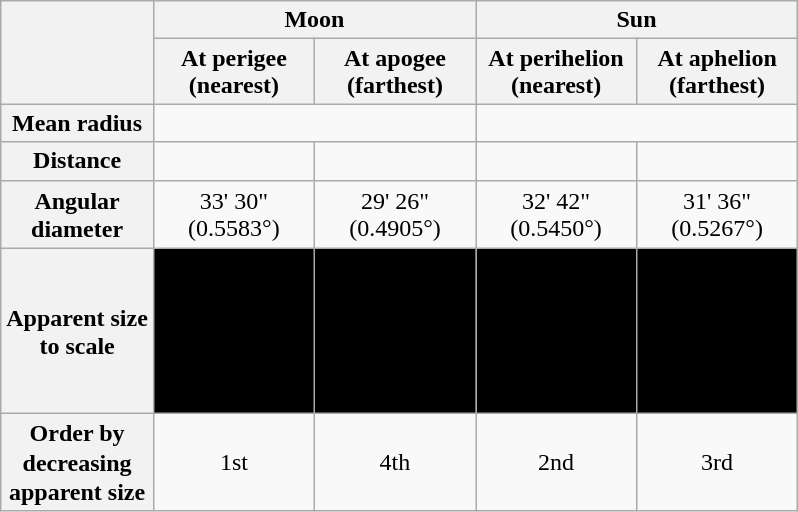<table class="wikitable" style="text-align:center">
<tr>
<th rowspan="2"></th>
<th colspan="2">Moon</th>
<th colspan="2">Sun</th>
</tr>
<tr>
<th width="100">At perigee<br>(nearest)</th>
<th width="100">At apogee<br>(farthest)</th>
<th width="100">At perihelion<br>(nearest)</th>
<th width="100">At aphelion<br>(farthest)</th>
</tr>
<tr>
<th>Mean radius</th>
<td colspan=2></td>
<td colspan=2></td>
</tr>
<tr>
<th>Distance</th>
<td></td>
<td></td>
<td></td>
<td></td>
</tr>
<tr>
<th style="line-height: 120%;">Angular<br>diameter</th>
<td>33' 30"<br>(0.5583°)</td>
<td>29' 26"<br>(0.4905°)</td>
<td>32' 42"<br>(0.5450°)</td>
<td>31' 36"<br>(0.5267°)</td>
</tr>
<tr style="height:110px">
<th style="line-height:120%">Apparent size<br>to scale</th>
<td style="background:black"></td>
<td style="background:black"></td>
<td style="background:black"></td>
<td style="background:black"></td>
</tr>
<tr>
<th style="line-height: 120%;">Order by<br>decreasing<br>apparent size</th>
<td>1st</td>
<td>4th</td>
<td>2nd</td>
<td>3rd</td>
</tr>
</table>
